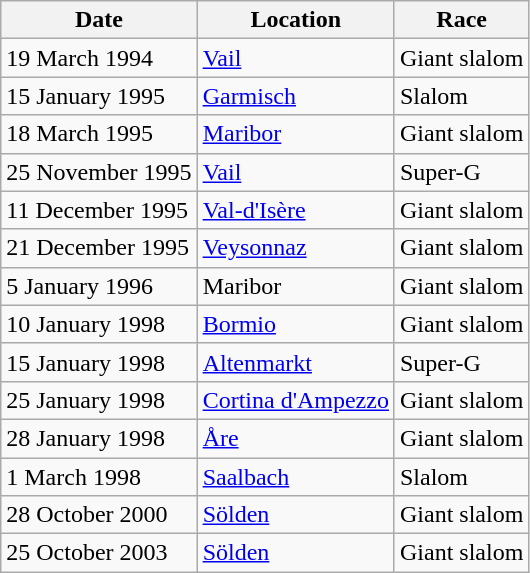<table class="wikitable">
<tr>
<th>Date</th>
<th>Location</th>
<th>Race</th>
</tr>
<tr>
<td>19 March 1994</td>
<td> <a href='#'>Vail</a></td>
<td>Giant slalom</td>
</tr>
<tr>
<td>15 January 1995</td>
<td> <a href='#'>Garmisch</a></td>
<td>Slalom</td>
</tr>
<tr>
<td>18 March 1995</td>
<td> <a href='#'>Maribor</a></td>
<td>Giant slalom</td>
</tr>
<tr>
<td>25 November 1995</td>
<td> <a href='#'>Vail</a></td>
<td>Super-G</td>
</tr>
<tr>
<td>11 December 1995</td>
<td> <a href='#'>Val-d'Isère</a></td>
<td>Giant slalom</td>
</tr>
<tr>
<td>21 December 1995</td>
<td> <a href='#'>Veysonnaz</a></td>
<td>Giant slalom</td>
</tr>
<tr>
<td>5 January 1996</td>
<td> Maribor</td>
<td>Giant slalom</td>
</tr>
<tr>
<td>10 January 1998</td>
<td> <a href='#'>Bormio</a></td>
<td>Giant slalom</td>
</tr>
<tr>
<td>15 January 1998</td>
<td> <a href='#'>Altenmarkt</a></td>
<td>Super-G</td>
</tr>
<tr>
<td>25 January 1998</td>
<td> <a href='#'>Cortina d'Ampezzo</a></td>
<td>Giant slalom</td>
</tr>
<tr>
<td>28 January 1998</td>
<td> <a href='#'>Åre</a></td>
<td>Giant slalom</td>
</tr>
<tr>
<td>1 March 1998</td>
<td> <a href='#'>Saalbach</a></td>
<td>Slalom</td>
</tr>
<tr>
<td>28 October 2000</td>
<td> <a href='#'>Sölden</a></td>
<td>Giant slalom</td>
</tr>
<tr>
<td>25 October 2003</td>
<td> <a href='#'>Sölden</a></td>
<td>Giant slalom</td>
</tr>
</table>
